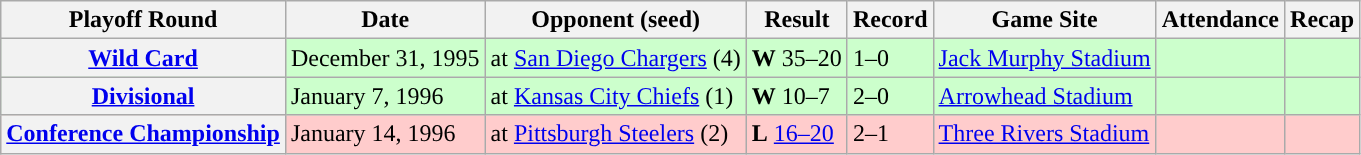<table class="wikitable">
<tr>
<th>Playoff Round</th>
<th>Date</th>
<th>Opponent (seed)</th>
<th>Result</th>
<th>Record</th>
<th>Game Site</th>
<th>Attendance</th>
<th>Recap</th>
</tr>
<tr style="background:#cfc">
<th><a href='#'>Wild Card</a></th>
<td>December 31, 1995</td>
<td>at <a href='#'>San Diego Chargers</a> (4)</td>
<td><strong>W</strong> 35–20</td>
<td>1–0</td>
<td><a href='#'>Jack Murphy Stadium</a></td>
<td></td>
<td></td>
</tr>
<tr style="background:#cfc">
<th><a href='#'>Divisional</a></th>
<td>January 7, 1996</td>
<td>at <a href='#'>Kansas City Chiefs</a> (1)</td>
<td><strong>W</strong> 10–7</td>
<td>2–0</td>
<td><a href='#'>Arrowhead Stadium</a></td>
<td></td>
<td></td>
</tr>
<tr style="background:#fcc">
<th><a href='#'>Conference Championship</a></th>
<td>January 14, 1996</td>
<td>at <a href='#'>Pittsburgh Steelers</a> (2)</td>
<td><strong>L</strong> <a href='#'>16–20</a></td>
<td>2–1</td>
<td><a href='#'>Three Rivers Stadium</a></td>
<td></td>
<td></td>
</tr>
</table>
